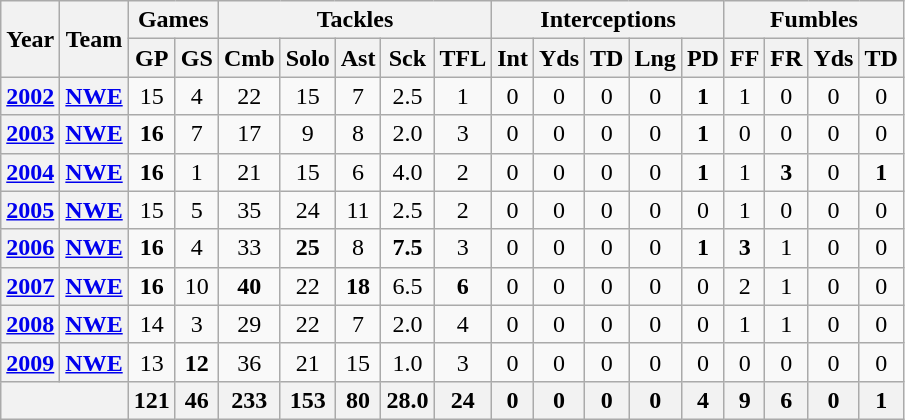<table class="wikitable" style="text-align:center">
<tr>
<th rowspan="2">Year</th>
<th rowspan="2">Team</th>
<th colspan="2">Games</th>
<th colspan="5">Tackles</th>
<th colspan="5">Interceptions</th>
<th colspan="4">Fumbles</th>
</tr>
<tr>
<th>GP</th>
<th>GS</th>
<th>Cmb</th>
<th>Solo</th>
<th>Ast</th>
<th>Sck</th>
<th>TFL</th>
<th>Int</th>
<th>Yds</th>
<th>TD</th>
<th>Lng</th>
<th>PD</th>
<th>FF</th>
<th>FR</th>
<th>Yds</th>
<th>TD</th>
</tr>
<tr>
<th><a href='#'>2002</a></th>
<th><a href='#'>NWE</a></th>
<td>15</td>
<td>4</td>
<td>22</td>
<td>15</td>
<td>7</td>
<td>2.5</td>
<td>1</td>
<td>0</td>
<td>0</td>
<td>0</td>
<td>0</td>
<td><strong>1</strong></td>
<td>1</td>
<td>0</td>
<td>0</td>
<td>0</td>
</tr>
<tr>
<th><a href='#'>2003</a></th>
<th><a href='#'>NWE</a></th>
<td><strong>16</strong></td>
<td>7</td>
<td>17</td>
<td>9</td>
<td>8</td>
<td>2.0</td>
<td>3</td>
<td>0</td>
<td>0</td>
<td>0</td>
<td>0</td>
<td><strong>1</strong></td>
<td>0</td>
<td>0</td>
<td>0</td>
<td>0</td>
</tr>
<tr>
<th><a href='#'>2004</a></th>
<th><a href='#'>NWE</a></th>
<td><strong>16</strong></td>
<td>1</td>
<td>21</td>
<td>15</td>
<td>6</td>
<td>4.0</td>
<td>2</td>
<td>0</td>
<td>0</td>
<td>0</td>
<td>0</td>
<td><strong>1</strong></td>
<td>1</td>
<td><strong>3</strong></td>
<td>0</td>
<td><strong>1</strong></td>
</tr>
<tr>
<th><a href='#'>2005</a></th>
<th><a href='#'>NWE</a></th>
<td>15</td>
<td>5</td>
<td>35</td>
<td>24</td>
<td>11</td>
<td>2.5</td>
<td>2</td>
<td>0</td>
<td>0</td>
<td>0</td>
<td>0</td>
<td>0</td>
<td>1</td>
<td>0</td>
<td>0</td>
<td>0</td>
</tr>
<tr>
<th><a href='#'>2006</a></th>
<th><a href='#'>NWE</a></th>
<td><strong>16</strong></td>
<td>4</td>
<td>33</td>
<td><strong>25</strong></td>
<td>8</td>
<td><strong>7.5</strong></td>
<td>3</td>
<td>0</td>
<td>0</td>
<td>0</td>
<td>0</td>
<td><strong>1</strong></td>
<td><strong>3</strong></td>
<td>1</td>
<td>0</td>
<td>0</td>
</tr>
<tr>
<th><a href='#'>2007</a></th>
<th><a href='#'>NWE</a></th>
<td><strong>16</strong></td>
<td>10</td>
<td><strong>40</strong></td>
<td>22</td>
<td><strong>18</strong></td>
<td>6.5</td>
<td><strong>6</strong></td>
<td>0</td>
<td>0</td>
<td>0</td>
<td>0</td>
<td>0</td>
<td>2</td>
<td>1</td>
<td>0</td>
<td>0</td>
</tr>
<tr>
<th><a href='#'>2008</a></th>
<th><a href='#'>NWE</a></th>
<td>14</td>
<td>3</td>
<td>29</td>
<td>22</td>
<td>7</td>
<td>2.0</td>
<td>4</td>
<td>0</td>
<td>0</td>
<td>0</td>
<td>0</td>
<td>0</td>
<td>1</td>
<td>1</td>
<td>0</td>
<td>0</td>
</tr>
<tr>
<th><a href='#'>2009</a></th>
<th><a href='#'>NWE</a></th>
<td>13</td>
<td><strong>12</strong></td>
<td>36</td>
<td>21</td>
<td>15</td>
<td>1.0</td>
<td>3</td>
<td>0</td>
<td>0</td>
<td>0</td>
<td>0</td>
<td>0</td>
<td>0</td>
<td>0</td>
<td>0</td>
<td>0</td>
</tr>
<tr>
<th colspan="2"></th>
<th>121</th>
<th>46</th>
<th>233</th>
<th>153</th>
<th>80</th>
<th>28.0</th>
<th>24</th>
<th>0</th>
<th>0</th>
<th>0</th>
<th>0</th>
<th>4</th>
<th>9</th>
<th>6</th>
<th>0</th>
<th>1</th>
</tr>
</table>
